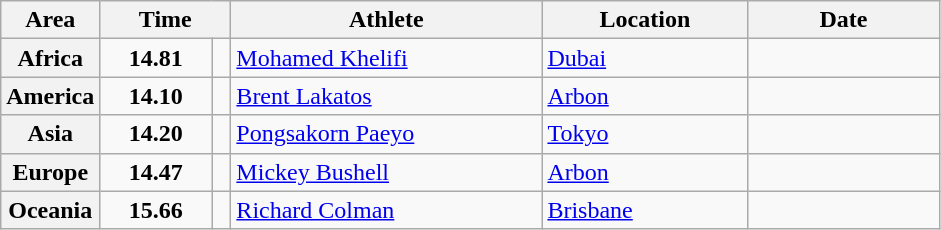<table class="wikitable">
<tr>
<th width="45">Area</th>
<th width="80" colspan="2">Time</th>
<th width="200">Athlete</th>
<th width="130">Location</th>
<th width="120">Date</th>
</tr>
<tr>
<th>Africa</th>
<td align="center"><strong>14.81</strong></td>
<td align="center"></td>
<td> <a href='#'>Mohamed Khelifi</a></td>
<td> <a href='#'>Dubai</a></td>
<td align="right"></td>
</tr>
<tr>
<th>America</th>
<td align="center"><strong>14.10</strong></td>
<td align="center"><strong></strong></td>
<td> <a href='#'>Brent Lakatos</a></td>
<td> <a href='#'>Arbon</a></td>
<td align="right"></td>
</tr>
<tr>
<th>Asia</th>
<td align="center"><strong>14.20</strong></td>
<td align="center"></td>
<td> <a href='#'>Pongsakorn Paeyo</a></td>
<td> <a href='#'>Tokyo</a></td>
<td align="right"></td>
</tr>
<tr>
<th>Europe</th>
<td align="center"><strong>14.47</strong></td>
<td align="center"></td>
<td> <a href='#'>Mickey Bushell</a></td>
<td> <a href='#'>Arbon</a></td>
<td align="right"></td>
</tr>
<tr>
<th>Oceania</th>
<td align="center"><strong>15.66</strong></td>
<td align="center"></td>
<td> <a href='#'>Richard Colman</a></td>
<td> <a href='#'>Brisbane</a></td>
<td align="right"></td>
</tr>
</table>
